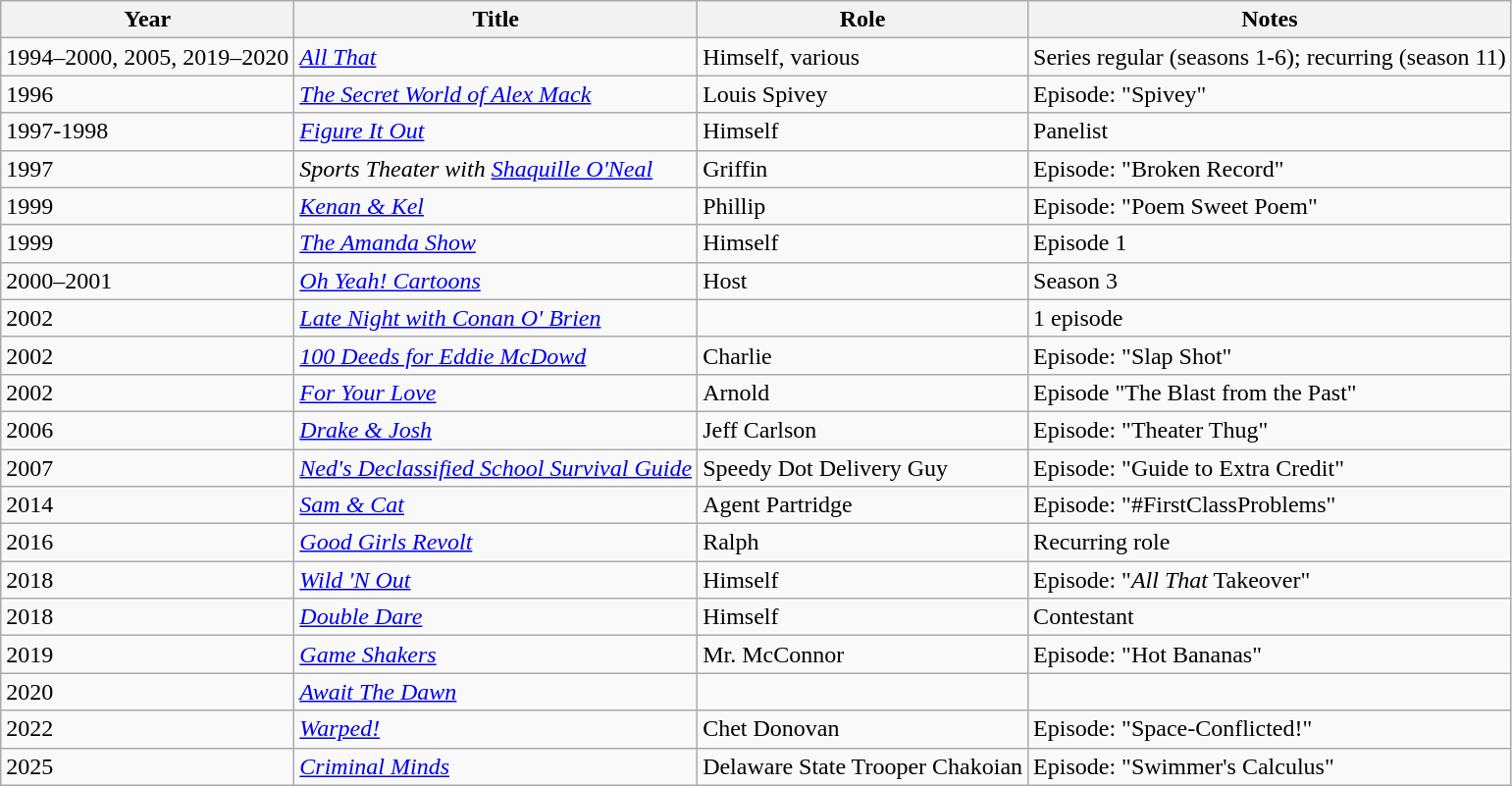<table class="wikitable sortable">
<tr>
<th>Year</th>
<th>Title</th>
<th>Role</th>
<th>Notes</th>
</tr>
<tr>
<td>1994–2000, 2005, 2019–2020</td>
<td><em><a href='#'>All That</a></em></td>
<td>Himself, various</td>
<td>Series regular (seasons 1-6); recurring (season 11)</td>
</tr>
<tr>
<td>1996</td>
<td><em><a href='#'>The Secret World of Alex Mack</a></em></td>
<td>Louis Spivey</td>
<td>Episode: "Spivey"</td>
</tr>
<tr>
<td>1997-1998</td>
<td><em><a href='#'>Figure It Out</a></em></td>
<td>Himself</td>
<td>Panelist</td>
</tr>
<tr>
<td>1997</td>
<td><em>Sports Theater with <a href='#'>Shaquille O'Neal</a></em></td>
<td>Griffin</td>
<td>Episode: "Broken Record"</td>
</tr>
<tr>
<td>1999</td>
<td><em><a href='#'>Kenan & Kel</a></em></td>
<td>Phillip</td>
<td>Episode: "Poem Sweet Poem"</td>
</tr>
<tr>
<td>1999</td>
<td><em><a href='#'>The Amanda Show</a></em></td>
<td>Himself</td>
<td>Episode 1</td>
</tr>
<tr>
<td>2000–2001</td>
<td><em><a href='#'>Oh Yeah! Cartoons</a></em></td>
<td>Host</td>
<td>Season 3</td>
</tr>
<tr>
<td>2002</td>
<td><em><a href='#'>Late Night with Conan O' Brien</a></em></td>
<td></td>
<td>1 episode</td>
</tr>
<tr>
<td>2002</td>
<td><em><a href='#'>100 Deeds for Eddie McDowd</a></em></td>
<td>Charlie</td>
<td>Episode: "Slap Shot"</td>
</tr>
<tr>
<td>2002</td>
<td><em><a href='#'>For Your Love</a></em></td>
<td>Arnold</td>
<td>Episode "The Blast from the Past"</td>
</tr>
<tr>
<td>2006</td>
<td><em><a href='#'>Drake & Josh</a></em></td>
<td>Jeff Carlson</td>
<td>Episode: "Theater Thug"</td>
</tr>
<tr>
<td>2007</td>
<td><em><a href='#'>Ned's Declassified School Survival Guide</a></em></td>
<td>Speedy Dot Delivery Guy</td>
<td>Episode: "Guide to Extra Credit"</td>
</tr>
<tr>
<td>2014</td>
<td><em><a href='#'>Sam & Cat</a></em></td>
<td>Agent Partridge</td>
<td>Episode: "#FirstClassProblems"</td>
</tr>
<tr>
<td>2016</td>
<td><em><a href='#'>Good Girls Revolt</a></em></td>
<td>Ralph</td>
<td>Recurring role</td>
</tr>
<tr>
<td>2018</td>
<td><em><a href='#'>Wild 'N Out</a></em></td>
<td>Himself</td>
<td>Episode: "<em>All That</em> Takeover"</td>
</tr>
<tr>
<td>2018</td>
<td><em><a href='#'>Double Dare</a></em></td>
<td>Himself</td>
<td>Contestant</td>
</tr>
<tr>
<td>2019</td>
<td><em><a href='#'>Game Shakers</a></em></td>
<td>Mr. McConnor</td>
<td>Episode: "Hot Bananas"</td>
</tr>
<tr>
<td>2020</td>
<td><em><a href='#'>Await The Dawn</a></em></td>
<td></td>
<td></td>
</tr>
<tr>
<td>2022</td>
<td><em><a href='#'>Warped!</a></em></td>
<td>Chet Donovan</td>
<td>Episode: "Space-Conflicted!"</td>
</tr>
<tr>
<td>2025</td>
<td><em><a href='#'>Criminal Minds</a></em></td>
<td>Delaware State Trooper Chakoian</td>
<td>Episode: "Swimmer's Calculus"</td>
</tr>
</table>
